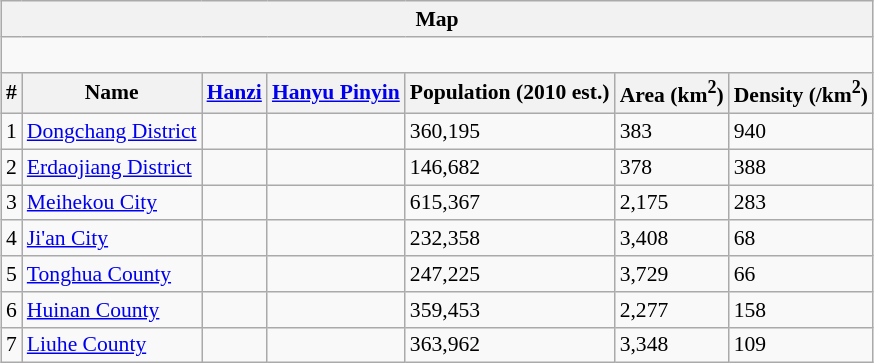<table class="wikitable"  style="font-size:90%; margin:auto;">
<tr>
<th colspan="7">Map</th>
</tr>
<tr>
<td colspan="7" style="text-align:center;"><div><br> 









</div></td>
</tr>
<tr>
<th>#</th>
<th>Name</th>
<th><a href='#'>Hanzi</a></th>
<th><a href='#'>Hanyu Pinyin</a></th>
<th>Population (2010 est.)</th>
<th>Area (km<sup>2</sup>)</th>
<th>Density (/km<sup>2</sup>)</th>
</tr>
<tr>
<td>1</td>
<td><a href='#'>Dongchang District</a></td>
<td></td>
<td></td>
<td>360,195</td>
<td>383</td>
<td>940</td>
</tr>
<tr>
<td>2</td>
<td><a href='#'>Erdaojiang District</a></td>
<td></td>
<td></td>
<td>146,682</td>
<td>378</td>
<td>388</td>
</tr>
<tr>
<td>3</td>
<td><a href='#'>Meihekou City</a></td>
<td></td>
<td></td>
<td>615,367</td>
<td>2,175</td>
<td>283</td>
</tr>
<tr>
<td>4</td>
<td><a href='#'>Ji'an City</a></td>
<td></td>
<td></td>
<td>232,358</td>
<td>3,408</td>
<td>68</td>
</tr>
<tr>
<td>5</td>
<td><a href='#'>Tonghua County</a></td>
<td></td>
<td></td>
<td>247,225</td>
<td>3,729</td>
<td>66</td>
</tr>
<tr>
<td>6</td>
<td><a href='#'>Huinan County</a></td>
<td></td>
<td></td>
<td>359,453</td>
<td>2,277</td>
<td>158</td>
</tr>
<tr>
<td>7</td>
<td><a href='#'>Liuhe County</a></td>
<td></td>
<td></td>
<td>363,962</td>
<td>3,348</td>
<td>109</td>
</tr>
</table>
